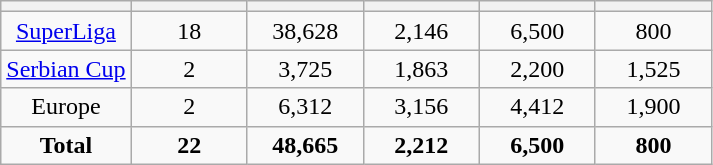<table class="wikitable sortable" style="text-align: center;">
<tr>
<th></th>
<th style="width:70px;"></th>
<th style="width:70px;"></th>
<th style="width:70px;"></th>
<th style="width:70px;"></th>
<th style="width:70px;"></th>
</tr>
<tr>
<td><a href='#'>SuperLiga</a></td>
<td>18</td>
<td>38,628</td>
<td>2,146</td>
<td>6,500</td>
<td>800</td>
</tr>
<tr>
<td><a href='#'>Serbian Cup</a></td>
<td>2</td>
<td>3,725</td>
<td>1,863</td>
<td>2,200</td>
<td>1,525</td>
</tr>
<tr>
<td>Europe</td>
<td>2</td>
<td>6,312</td>
<td>3,156</td>
<td>4,412</td>
<td>1,900</td>
</tr>
<tr>
<td><strong>Total</strong></td>
<td><strong>22</strong></td>
<td><strong>48,665</strong></td>
<td><strong>2,212</strong></td>
<td><strong>6,500</strong></td>
<td><strong>800</strong></td>
</tr>
</table>
